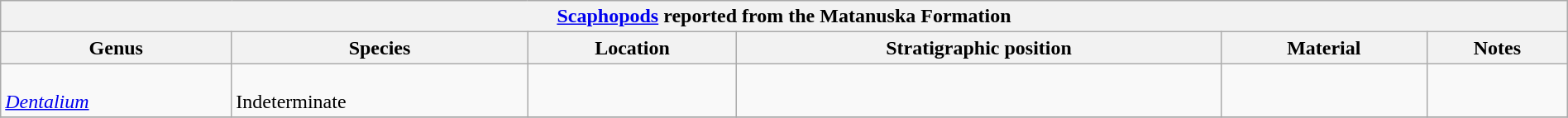<table class="wikitable" align="center" width="100%">
<tr>
<th colspan="7" align="center"><strong><a href='#'>Scaphopods</a> reported from the Matanuska Formation</strong></th>
</tr>
<tr>
<th>Genus</th>
<th>Species</th>
<th>Location</th>
<th>Stratigraphic position</th>
<th>Material</th>
<th>Notes<br></th>
</tr>
<tr>
<td><br><em><a href='#'>Dentalium</a></em></td>
<td><br>Indeterminate</td>
<td></td>
<td></td>
<td></td>
<td><br></td>
</tr>
<tr>
</tr>
</table>
